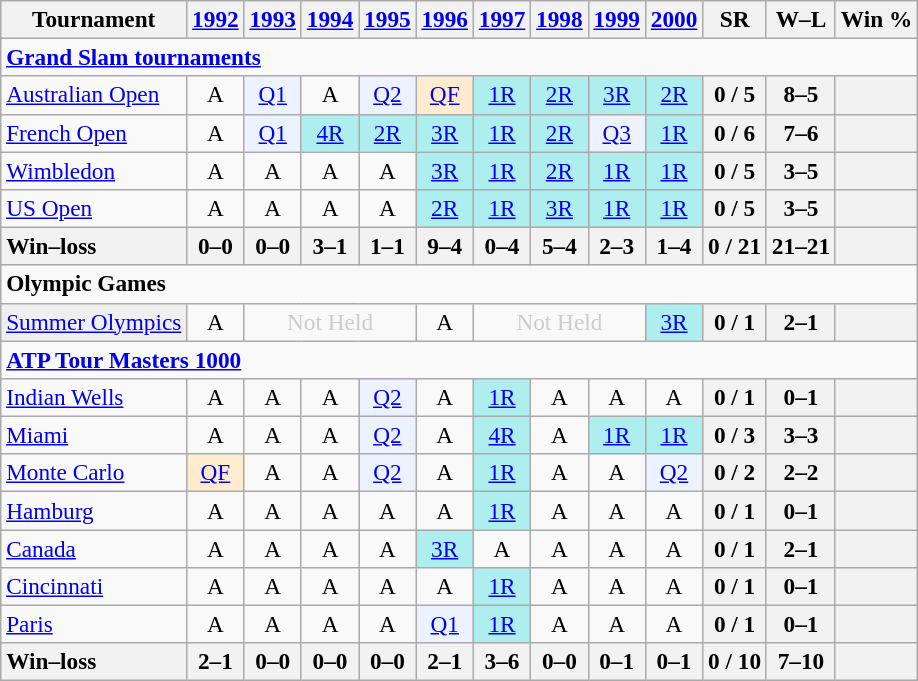<table class=wikitable style=text-align:center;font-size:97%>
<tr>
<th>Tournament</th>
<th><a href='#'>1992</a></th>
<th><a href='#'>1993</a></th>
<th><a href='#'>1994</a></th>
<th><a href='#'>1995</a></th>
<th><a href='#'>1996</a></th>
<th><a href='#'>1997</a></th>
<th><a href='#'>1998</a></th>
<th><a href='#'>1999</a></th>
<th><a href='#'>2000</a></th>
<th>SR</th>
<th>W–L</th>
<th>Win %</th>
</tr>
<tr>
<td colspan=23 align=left><strong><a href='#'>Grand Slam tournaments</a></strong></td>
</tr>
<tr>
<td align=left><a href='#'>Australian Open</a></td>
<td>A</td>
<td bgcolor=ecf2ff><a href='#'>Q1</a></td>
<td>A</td>
<td bgcolor=ecf2ff><a href='#'>Q2</a></td>
<td bgcolor=ffebcd><a href='#'>QF</a></td>
<td bgcolor=afeeee><a href='#'>1R</a></td>
<td bgcolor=afeeee><a href='#'>2R</a></td>
<td bgcolor=afeeee><a href='#'>3R</a></td>
<td bgcolor=afeeee><a href='#'>2R</a></td>
<th>0 / 5</th>
<th>8–5</th>
<th></th>
</tr>
<tr>
<td align=left><a href='#'>French Open</a></td>
<td>A</td>
<td bgcolor=ecf2ff><a href='#'>Q1</a></td>
<td bgcolor=afeeee><a href='#'>4R</a></td>
<td bgcolor=afeeee><a href='#'>2R</a></td>
<td bgcolor=afeeee><a href='#'>3R</a></td>
<td bgcolor=afeeee><a href='#'>1R</a></td>
<td bgcolor=afeeee><a href='#'>2R</a></td>
<td bgcolor=ecf2ff><a href='#'>Q3</a></td>
<td bgcolor=afeeee><a href='#'>1R</a></td>
<th>0 / 6</th>
<th>7–6</th>
<th></th>
</tr>
<tr>
<td align=left><a href='#'>Wimbledon</a></td>
<td>A</td>
<td>A</td>
<td>A</td>
<td>A</td>
<td bgcolor=afeeee><a href='#'>3R</a></td>
<td bgcolor=afeeee><a href='#'>1R</a></td>
<td bgcolor=afeeee><a href='#'>2R</a></td>
<td bgcolor=afeeee><a href='#'>1R</a></td>
<td bgcolor=afeeee><a href='#'>1R</a></td>
<th>0 / 5</th>
<th>3–5</th>
<th></th>
</tr>
<tr>
<td align=left><a href='#'>US Open</a></td>
<td>A</td>
<td>A</td>
<td>A</td>
<td>A</td>
<td bgcolor=afeeee><a href='#'>2R</a></td>
<td bgcolor=afeeee><a href='#'>1R</a></td>
<td bgcolor=afeeee><a href='#'>3R</a></td>
<td bgcolor=afeeee><a href='#'>1R</a></td>
<td bgcolor=afeeee><a href='#'>1R</a></td>
<th>0 / 5</th>
<th>3–5</th>
<th></th>
</tr>
<tr>
<th style=text-align:left>Win–loss</th>
<th>0–0</th>
<th>0–0</th>
<th>3–1</th>
<th>1–1</th>
<th>9–4</th>
<th>0–4</th>
<th>5–4</th>
<th>2–3</th>
<th>1–4</th>
<th>0 / 21</th>
<th>21–21</th>
<th></th>
</tr>
<tr>
<td colspan=22 align=left><strong>Olympic Games</strong></td>
</tr>
<tr>
<td style=background:#EFEFEF align=left><a href='#'>Summer Olympics</a></td>
<td>A</td>
<td colspan=3 style=color:#cccccc>Not Held</td>
<td>A</td>
<td colspan=3 style=color:#cccccc>Not Held</td>
<td style=background:#afeeee><a href='#'>3R</a></td>
<th>0 / 1</th>
<th>2–1</th>
<th></th>
</tr>
<tr>
<td colspan=25 style=text-align:left><strong><a href='#'>ATP Tour Masters 1000</a></strong></td>
</tr>
<tr>
<td align=left><a href='#'>Indian Wells</a></td>
<td>A</td>
<td>A</td>
<td>A</td>
<td bgcolor=ecf2ff><a href='#'>Q2</a></td>
<td>A</td>
<td bgcolor=afeeee><a href='#'>1R</a></td>
<td>A</td>
<td>A</td>
<td>A</td>
<th>0 / 1</th>
<th>0–1</th>
<th></th>
</tr>
<tr>
<td align=left><a href='#'>Miami</a></td>
<td>A</td>
<td>A</td>
<td>A</td>
<td bgcolor=ecf2ff><a href='#'>Q2</a></td>
<td>A</td>
<td bgcolor=afeeee><a href='#'>4R</a></td>
<td>A</td>
<td bgcolor=afeeee><a href='#'>1R</a></td>
<td bgcolor=afeeee><a href='#'>1R</a></td>
<th>0 / 3</th>
<th>3–3</th>
<th></th>
</tr>
<tr>
<td align=left><a href='#'>Monte Carlo</a></td>
<td bgcolor=ffebcd><a href='#'>QF</a></td>
<td>A</td>
<td>A</td>
<td bgcolor=ecf2ff><a href='#'>Q2</a></td>
<td>A</td>
<td bgcolor=afeeee><a href='#'>1R</a></td>
<td>A</td>
<td>A</td>
<td bgcolor=ecf2ff><a href='#'>Q2</a></td>
<th>0 / 2</th>
<th>2–2</th>
<th></th>
</tr>
<tr>
<td align=left><a href='#'>Hamburg</a></td>
<td>A</td>
<td>A</td>
<td>A</td>
<td>A</td>
<td>A</td>
<td bgcolor=afeeee><a href='#'>1R</a></td>
<td>A</td>
<td>A</td>
<td>A</td>
<th>0 / 1</th>
<th>0–1</th>
<th></th>
</tr>
<tr>
<td align=left><a href='#'>Canada</a></td>
<td>A</td>
<td>A</td>
<td>A</td>
<td>A</td>
<td bgcolor=afeeee><a href='#'>3R</a></td>
<td>A</td>
<td>A</td>
<td>A</td>
<td>A</td>
<th>0 / 1</th>
<th>2–1</th>
<th></th>
</tr>
<tr>
<td align=left><a href='#'>Cincinnati</a></td>
<td>A</td>
<td>A</td>
<td>A</td>
<td>A</td>
<td>A</td>
<td bgcolor=afeeee><a href='#'>1R</a></td>
<td>A</td>
<td>A</td>
<td>A</td>
<th>0 / 1</th>
<th>0–1</th>
<th></th>
</tr>
<tr>
<td align=left><a href='#'>Paris</a></td>
<td>A</td>
<td>A</td>
<td>A</td>
<td>A</td>
<td bgcolor=ecf2ff><a href='#'>Q1</a></td>
<td bgcolor=afeeee><a href='#'>1R</a></td>
<td>A</td>
<td>A</td>
<td>A</td>
<th>0 / 1</th>
<th>0–1</th>
<th></th>
</tr>
<tr>
<th style=text-align:left>Win–loss</th>
<th>2–1</th>
<th>0–0</th>
<th>0–0</th>
<th>0–0</th>
<th>2–1</th>
<th>3–6</th>
<th>0–0</th>
<th>0–1</th>
<th>0–1</th>
<th>0 / 10</th>
<th>7–10</th>
<th></th>
</tr>
</table>
